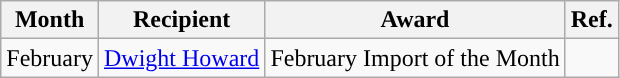<table class="wikitable">
<tr>
<th>Month</th>
<th>Recipient</th>
<th>Award</th>
<th>Ref.</th>
</tr>
<tr>
<td>February</td>
<td><a href='#'>Dwight Howard</a></td>
<td>February Import of the Month</td>
<td></td>
</tr>
</table>
